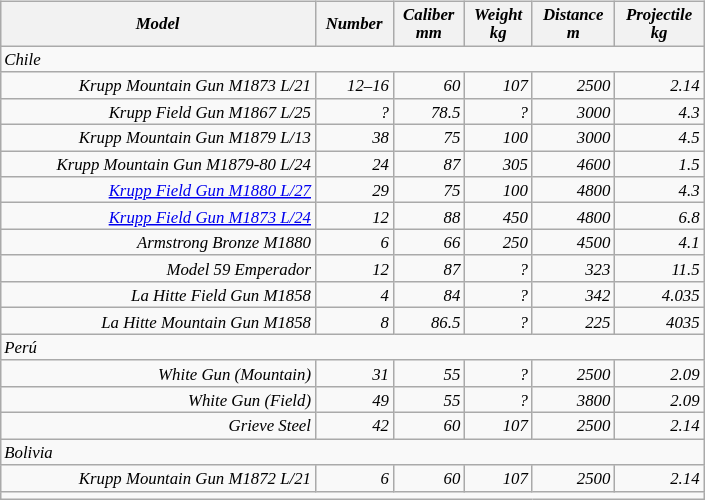<table class="wikitable plainrowheaders floatright" style="float: right; margin-right: 2em; margin-left: 1em; text-align: right; font-style:italic; font-size:70%; width:470px;">
<tr>
<th>Model</th>
<th>Number</th>
<th>Caliber<br>mm</th>
<th>Weight<br>kg</th>
<th>Distance<br>m</th>
<th>Projectile<br>kg</th>
</tr>
<tr>
<td colspan="6" align="left">Chile</td>
</tr>
<tr>
<td>Krupp Mountain Gun M1873 L/21</td>
<td>12–16</td>
<td>60</td>
<td>107</td>
<td>2500</td>
<td>2.14</td>
</tr>
<tr>
<td>Krupp Field Gun M1867 L/25</td>
<td>?</td>
<td>78.5</td>
<td>?</td>
<td>3000</td>
<td>4.3</td>
</tr>
<tr>
<td>Krupp Mountain Gun M1879 L/13</td>
<td>38</td>
<td>75</td>
<td>100</td>
<td>3000</td>
<td>4.5</td>
</tr>
<tr>
<td>Krupp Mountain Gun M1879-80 L/24</td>
<td>24</td>
<td>87</td>
<td>305</td>
<td>4600</td>
<td>1.5</td>
</tr>
<tr>
<td><a href='#'>Krupp Field Gun M1880 L/27</a></td>
<td>29</td>
<td>75</td>
<td>100</td>
<td>4800</td>
<td>4.3</td>
</tr>
<tr>
<td><a href='#'>Krupp Field Gun M1873 L/24</a></td>
<td>12</td>
<td>88</td>
<td>450</td>
<td>4800</td>
<td>6.8</td>
</tr>
<tr>
<td>Armstrong Bronze M1880</td>
<td>6</td>
<td>66</td>
<td>250</td>
<td>4500</td>
<td>4.1</td>
</tr>
<tr>
<td>Model 59 Emperador</td>
<td>12</td>
<td>87</td>
<td>?</td>
<td>323</td>
<td>11.5</td>
</tr>
<tr>
<td>La Hitte Field Gun M1858</td>
<td>4</td>
<td>84</td>
<td>?</td>
<td>342</td>
<td>4.035</td>
</tr>
<tr>
<td>La Hitte Mountain Gun M1858</td>
<td>8</td>
<td>86.5</td>
<td>?</td>
<td>225</td>
<td>4035</td>
</tr>
<tr>
<td colspan="6" align="left">Perú</td>
</tr>
<tr>
<td>White Gun (Mountain)</td>
<td>31</td>
<td>55</td>
<td>?</td>
<td>2500</td>
<td>2.09</td>
</tr>
<tr>
<td>White Gun (Field)</td>
<td>49</td>
<td>55</td>
<td>?</td>
<td>3800</td>
<td>2.09</td>
</tr>
<tr>
<td>Grieve Steel</td>
<td>42</td>
<td>60</td>
<td>107</td>
<td>2500</td>
<td>2.14</td>
</tr>
<tr>
<td colspan="6" align="left">Bolivia</td>
</tr>
<tr>
<td>Krupp Mountain Gun M1872 L/21</td>
<td>6</td>
<td>60</td>
<td>107</td>
<td>2500</td>
<td>2.14</td>
</tr>
<tr>
<td colspan="6"></td>
</tr>
</table>
